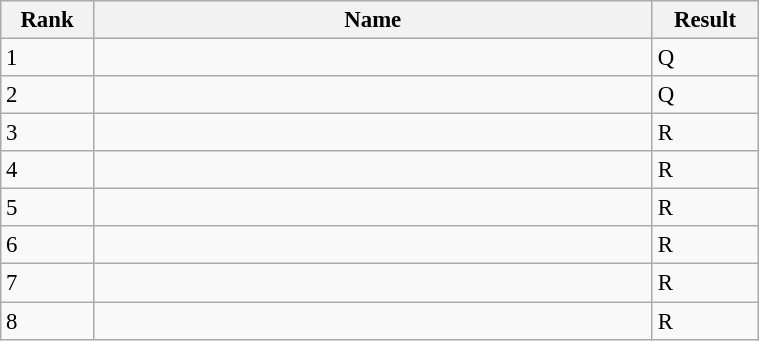<table class=wikitable style="font-size:95%" width="40%">
<tr>
<th width=20>Rank</th>
<th width=250>Name</th>
<th width=25>Result</th>
</tr>
<tr>
<td>1</td>
<td></td>
<td>Q</td>
</tr>
<tr>
<td>2</td>
<td></td>
<td>Q</td>
</tr>
<tr>
<td>3</td>
<td></td>
<td>R</td>
</tr>
<tr>
<td>4</td>
<td></td>
<td>R</td>
</tr>
<tr>
<td>5</td>
<td></td>
<td>R</td>
</tr>
<tr>
<td>6</td>
<td></td>
<td>R</td>
</tr>
<tr>
<td>7</td>
<td></td>
<td>R</td>
</tr>
<tr>
<td>8</td>
<td></td>
<td>R</td>
</tr>
</table>
